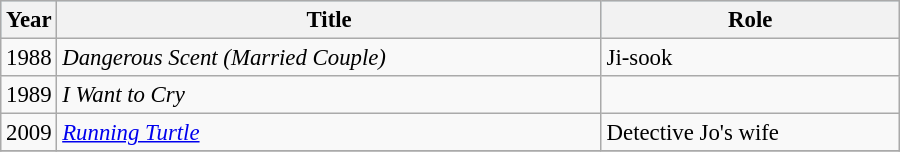<table class="wikitable" style="font-size: 95%; width:600px">
<tr bgcolor="lightblue">
<th width=10>Year</th>
<th>Title</th>
<th>Role</th>
</tr>
<tr>
<td>1988</td>
<td><em>Dangerous Scent (Married Couple)</em></td>
<td>Ji-sook</td>
</tr>
<tr>
<td>1989</td>
<td><em>I Want to Cry</em></td>
<td></td>
</tr>
<tr>
<td>2009</td>
<td><em><a href='#'>Running Turtle</a></em></td>
<td>Detective Jo's wife</td>
</tr>
<tr>
</tr>
</table>
